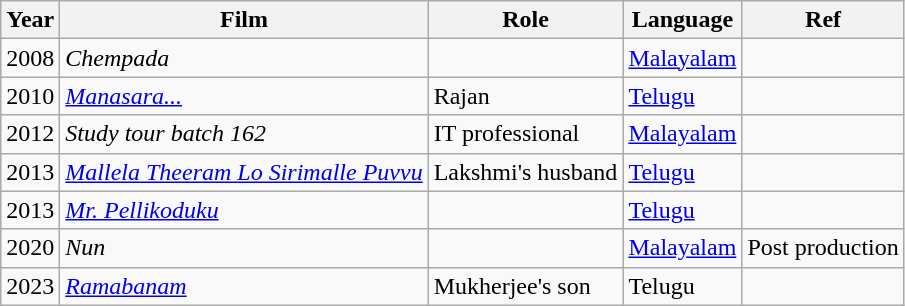<table class="wikitable">
<tr>
<th>Year</th>
<th>Film</th>
<th>Role</th>
<th>Language</th>
<th>Ref</th>
</tr>
<tr>
<td>2008</td>
<td><em>Chempada</em></td>
<td></td>
<td><a href='#'>Malayalam</a></td>
<td></td>
</tr>
<tr>
<td>2010</td>
<td><em><a href='#'>Manasara...</a></em></td>
<td>Rajan</td>
<td><a href='#'>Telugu</a></td>
<td></td>
</tr>
<tr>
<td>2012</td>
<td><em>Study tour batch 162</em></td>
<td>IT professional</td>
<td><a href='#'>Malayalam</a></td>
<td></td>
</tr>
<tr>
<td>2013</td>
<td><em><a href='#'>Mallela Theeram Lo Sirimalle Puvvu</a></em></td>
<td>Lakshmi's husband</td>
<td><a href='#'>Telugu</a></td>
<td></td>
</tr>
<tr>
<td>2013</td>
<td><em><a href='#'>Mr. Pellikoduku</a></em></td>
<td></td>
<td><a href='#'>Telugu</a></td>
<td></td>
</tr>
<tr>
<td>2020</td>
<td><em>Nun</em></td>
<td></td>
<td><a href='#'>Malayalam</a></td>
<td>Post production</td>
</tr>
<tr>
<td>2023</td>
<td><em><a href='#'>Ramabanam</a></em></td>
<td>Mukherjee's son</td>
<td>Telugu</td>
<td></td>
</tr>
</table>
